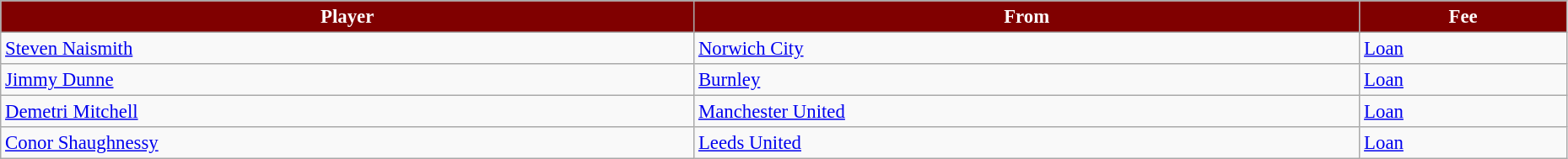<table class="wikitable" style="text-align:left; font-size:95%;width:98%;">
<tr>
<th style="background:maroon; color:white;">Player</th>
<th style="background:maroon; color:white;">From</th>
<th style="background:maroon; color:white;">Fee</th>
</tr>
<tr>
<td> <a href='#'>Steven Naismith</a></td>
<td> <a href='#'>Norwich City</a></td>
<td><a href='#'>Loan</a></td>
</tr>
<tr>
<td> <a href='#'>Jimmy Dunne</a></td>
<td> <a href='#'>Burnley</a></td>
<td><a href='#'>Loan</a></td>
</tr>
<tr>
<td> <a href='#'>Demetri Mitchell</a></td>
<td> <a href='#'>Manchester United</a></td>
<td><a href='#'>Loan</a></td>
</tr>
<tr>
<td> <a href='#'>Conor Shaughnessy</a></td>
<td> <a href='#'>Leeds United</a></td>
<td><a href='#'>Loan</a></td>
</tr>
</table>
